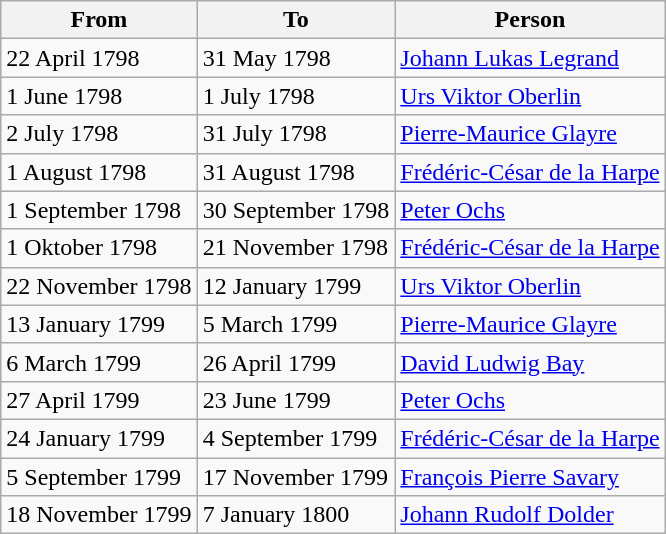<table class="wikitable sortable">
<tr>
<th>From</th>
<th>To</th>
<th>Person</th>
</tr>
<tr>
<td>22 April 1798</td>
<td>31 May 1798</td>
<td><a href='#'>Johann Lukas Legrand</a></td>
</tr>
<tr>
<td>1 June 1798</td>
<td>1 July 1798</td>
<td><a href='#'>Urs Viktor Oberlin</a></td>
</tr>
<tr>
<td>2 July 1798</td>
<td>31 July 1798</td>
<td><a href='#'>Pierre-Maurice Glayre</a></td>
</tr>
<tr>
<td>1 August 1798</td>
<td>31 August 1798</td>
<td><a href='#'>Frédéric-César de la Harpe</a></td>
</tr>
<tr>
<td>1 September 1798</td>
<td>30 September 1798</td>
<td><a href='#'>Peter Ochs</a></td>
</tr>
<tr>
<td>1 Oktober 1798</td>
<td>21 November 1798</td>
<td><a href='#'>Frédéric-César de la Harpe</a></td>
</tr>
<tr>
<td>22 November 1798</td>
<td>12 January 1799</td>
<td><a href='#'>Urs Viktor Oberlin</a></td>
</tr>
<tr>
<td>13 January 1799</td>
<td>5 March 1799</td>
<td><a href='#'>Pierre-Maurice Glayre</a></td>
</tr>
<tr>
<td>6 March 1799</td>
<td>26 April 1799</td>
<td><a href='#'>David Ludwig Bay</a></td>
</tr>
<tr>
<td>27 April 1799</td>
<td>23 June 1799</td>
<td><a href='#'>Peter Ochs</a></td>
</tr>
<tr>
<td>24 January 1799</td>
<td>4 September 1799</td>
<td><a href='#'>Frédéric-César de la Harpe</a></td>
</tr>
<tr>
<td>5 September 1799</td>
<td>17 November 1799</td>
<td><a href='#'>François Pierre Savary</a></td>
</tr>
<tr>
<td>18 November 1799</td>
<td>7 January 1800</td>
<td><a href='#'>Johann Rudolf Dolder</a></td>
</tr>
</table>
